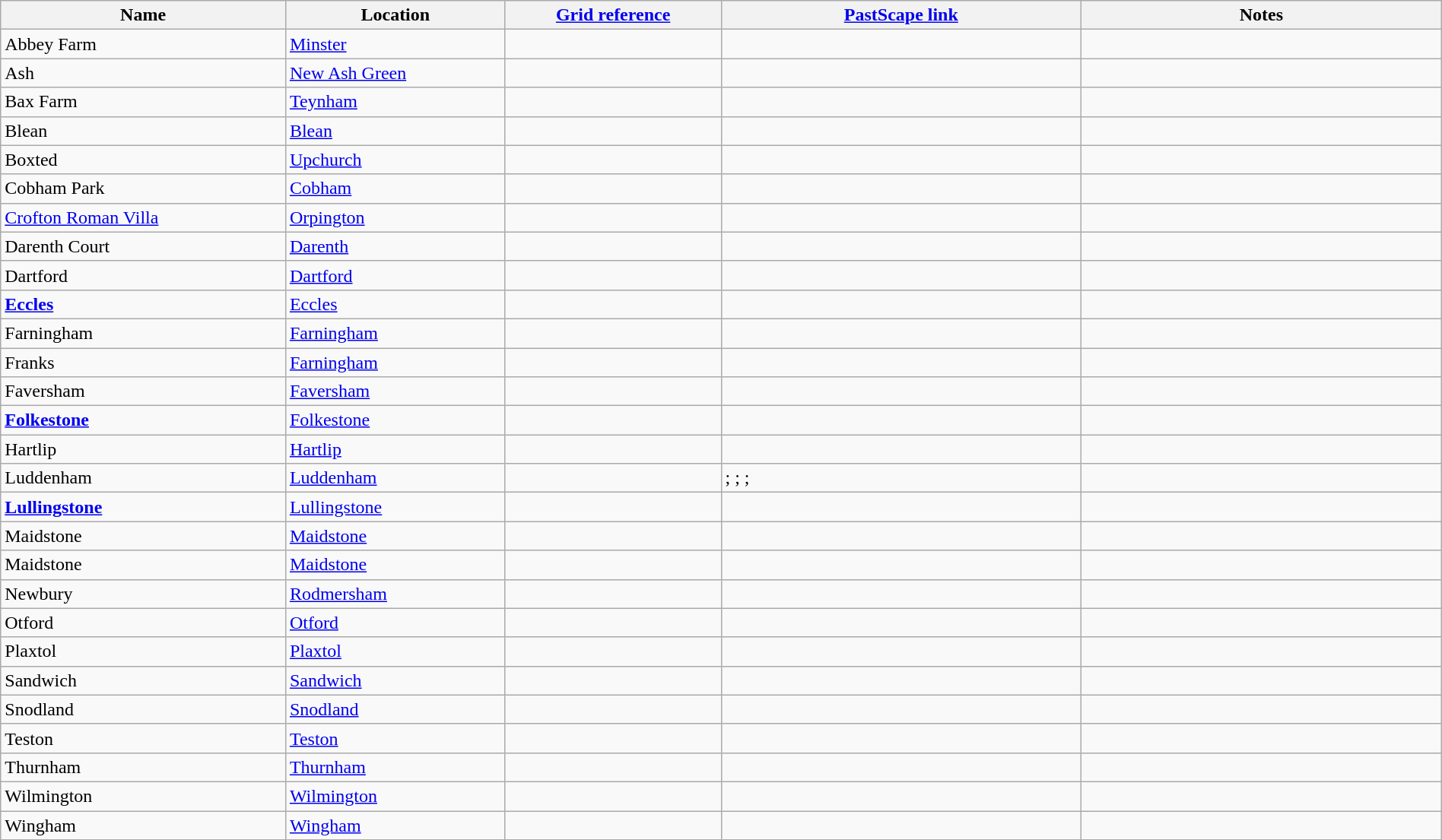<table class="wikitable sortable" border="1" style="width: 100%">
<tr>
<th scope="col">Name</th>
<th scope="col">Location</th>
<th scope="col"><a href='#'>Grid reference</a></th>
<th scope="col" class="unsortable" width="25%"><a href='#'>PastScape link</a></th>
<th scope="col" class="unsortable" width="25%">Notes</th>
</tr>
<tr>
<td>Abbey Farm</td>
<td><a href='#'>Minster</a></td>
<td></td>
<td></td>
<td></td>
</tr>
<tr>
<td>Ash</td>
<td><a href='#'>New Ash Green</a></td>
<td></td>
<td></td>
<td></td>
</tr>
<tr>
<td>Bax Farm</td>
<td><a href='#'>Teynham</a></td>
<td></td>
<td></td>
<td></td>
</tr>
<tr>
<td>Blean</td>
<td><a href='#'>Blean</a></td>
<td></td>
<td></td>
<td></td>
</tr>
<tr>
<td>Boxted</td>
<td><a href='#'>Upchurch</a></td>
<td></td>
<td></td>
<td></td>
</tr>
<tr>
<td>Cobham Park</td>
<td><a href='#'>Cobham</a></td>
<td></td>
<td></td>
<td></td>
</tr>
<tr>
<td><a href='#'>Crofton Roman Villa</a></td>
<td><a href='#'>Orpington</a></td>
<td></td>
<td></td>
<td></td>
</tr>
<tr>
<td>Darenth Court</td>
<td><a href='#'>Darenth</a></td>
<td></td>
<td></td>
<td></td>
</tr>
<tr>
<td>Dartford</td>
<td><a href='#'>Dartford</a></td>
<td></td>
<td></td>
<td></td>
</tr>
<tr>
<td><strong><a href='#'>Eccles</a></strong></td>
<td><a href='#'>Eccles</a></td>
<td></td>
<td></td>
<td></td>
</tr>
<tr>
<td>Farningham</td>
<td><a href='#'>Farningham</a></td>
<td></td>
<td></td>
<td></td>
</tr>
<tr>
<td>Franks</td>
<td><a href='#'>Farningham</a></td>
<td></td>
<td></td>
<td></td>
</tr>
<tr>
<td>Faversham</td>
<td><a href='#'>Faversham</a></td>
<td></td>
<td></td>
<td></td>
</tr>
<tr>
<td><strong><a href='#'>Folkestone</a></strong></td>
<td><a href='#'>Folkestone</a></td>
<td></td>
<td></td>
<td></td>
</tr>
<tr>
<td>Hartlip</td>
<td><a href='#'>Hartlip</a></td>
<td></td>
<td></td>
<td></td>
</tr>
<tr>
<td>Luddenham</td>
<td><a href='#'>Luddenham</a></td>
<td></td>
<td>; ; ; </td>
<td></td>
</tr>
<tr>
<td><strong><a href='#'>Lullingstone</a></strong></td>
<td><a href='#'>Lullingstone</a></td>
<td></td>
<td></td>
<td></td>
</tr>
<tr>
<td>Maidstone</td>
<td><a href='#'>Maidstone</a></td>
<td></td>
<td></td>
<td></td>
</tr>
<tr>
<td>Maidstone</td>
<td><a href='#'>Maidstone</a></td>
<td></td>
<td></td>
<td></td>
</tr>
<tr>
<td>Newbury</td>
<td><a href='#'>Rodmersham</a></td>
<td></td>
<td></td>
<td></td>
</tr>
<tr>
<td>Otford</td>
<td><a href='#'>Otford</a></td>
<td></td>
<td></td>
<td></td>
</tr>
<tr>
<td>Plaxtol</td>
<td><a href='#'>Plaxtol</a></td>
<td></td>
<td></td>
<td></td>
</tr>
<tr>
<td>Sandwich</td>
<td><a href='#'>Sandwich</a></td>
<td></td>
<td></td>
<td></td>
</tr>
<tr>
<td>Snodland</td>
<td><a href='#'>Snodland</a></td>
<td></td>
<td></td>
<td></td>
</tr>
<tr>
<td>Teston</td>
<td><a href='#'>Teston</a></td>
<td></td>
<td></td>
<td></td>
</tr>
<tr>
<td>Thurnham</td>
<td><a href='#'>Thurnham</a></td>
<td></td>
<td></td>
<td></td>
</tr>
<tr>
<td>Wilmington</td>
<td><a href='#'>Wilmington</a></td>
<td></td>
<td></td>
<td></td>
</tr>
<tr>
<td>Wingham</td>
<td><a href='#'>Wingham</a></td>
<td></td>
<td></td>
<td></td>
</tr>
</table>
